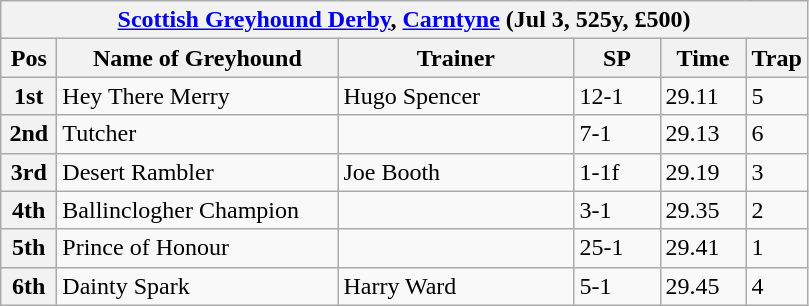<table class="wikitable">
<tr>
<th colspan="6"><a href='#'>Scottish Greyhound Derby</a>, <a href='#'>Carntyne</a> (Jul 3, 525y, £500)</th>
</tr>
<tr>
<th width=30>Pos</th>
<th width=180>Name of Greyhound</th>
<th width=150>Trainer</th>
<th width=50>SP</th>
<th width=50>Time</th>
<th width=30>Trap</th>
</tr>
<tr>
<th>1st</th>
<td>Hey There Merry</td>
<td>Hugo Spencer</td>
<td>12-1</td>
<td>29.11</td>
<td>5</td>
</tr>
<tr>
<th>2nd</th>
<td>Tutcher</td>
<td></td>
<td>7-1</td>
<td>29.13</td>
<td>6</td>
</tr>
<tr>
<th>3rd</th>
<td>Desert Rambler</td>
<td>Joe Booth</td>
<td>1-1f</td>
<td>29.19</td>
<td>3</td>
</tr>
<tr>
<th>4th</th>
<td>Ballinclogher Champion</td>
<td></td>
<td>3-1</td>
<td>29.35</td>
<td>2</td>
</tr>
<tr>
<th>5th</th>
<td>Prince of Honour</td>
<td></td>
<td>25-1</td>
<td>29.41</td>
<td>1</td>
</tr>
<tr>
<th>6th</th>
<td>Dainty Spark</td>
<td>Harry Ward</td>
<td>5-1</td>
<td>29.45</td>
<td>4</td>
</tr>
</table>
